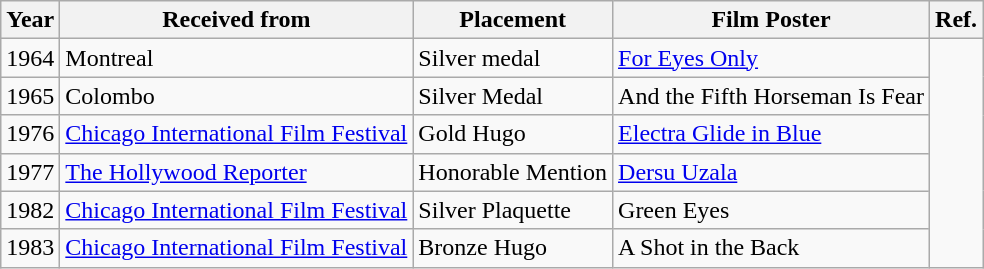<table class="wikitable">
<tr>
<th>Year</th>
<th>Received from</th>
<th>Placement</th>
<th>Film Poster</th>
<th>Ref.</th>
</tr>
<tr>
<td>1964</td>
<td>Montreal</td>
<td>Silver medal</td>
<td><a href='#'>For Eyes Only</a></td>
<td rowspan=6></td>
</tr>
<tr>
<td>1965</td>
<td>Colombo</td>
<td>Silver Medal</td>
<td>And the Fifth Horseman Is Fear</td>
</tr>
<tr>
<td>1976</td>
<td><a href='#'>Chicago International Film Festival</a></td>
<td>Gold Hugo</td>
<td><a href='#'>Electra Glide in Blue</a></td>
</tr>
<tr>
<td>1977</td>
<td><a href='#'>The Hollywood Reporter</a></td>
<td>Honorable Mention</td>
<td><a href='#'>Dersu Uzala</a></td>
</tr>
<tr>
<td>1982</td>
<td><a href='#'>Chicago International Film Festival</a></td>
<td>Silver Plaquette</td>
<td>Green Eyes</td>
</tr>
<tr>
<td>1983</td>
<td><a href='#'>Chicago International Film Festival</a></td>
<td>Bronze Hugo</td>
<td>A Shot in the Back</td>
</tr>
</table>
